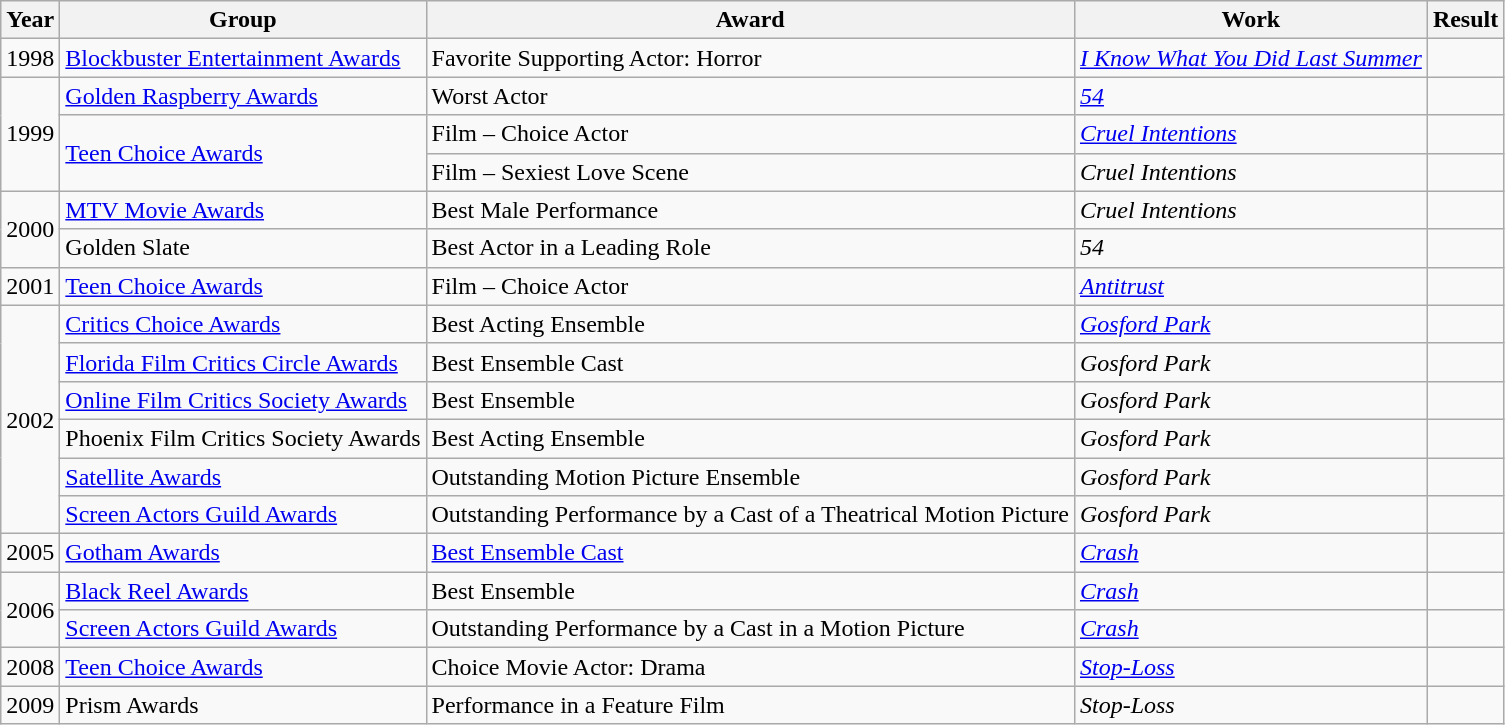<table class="wikitable sortable">
<tr>
<th>Year</th>
<th>Group</th>
<th>Award</th>
<th>Work</th>
<th>Result</th>
</tr>
<tr>
<td>1998</td>
<td><a href='#'>Blockbuster Entertainment Awards</a></td>
<td>Favorite Supporting Actor: Horror</td>
<td><em><a href='#'>I Know What You Did Last Summer</a></em></td>
<td></td>
</tr>
<tr>
<td rowspan="3">1999</td>
<td><a href='#'>Golden Raspberry Awards</a></td>
<td>Worst Actor</td>
<td><em><a href='#'>54</a></em></td>
<td></td>
</tr>
<tr>
<td rowspan="2"><a href='#'>Teen Choice Awards</a></td>
<td>Film – Choice Actor</td>
<td><em><a href='#'>Cruel Intentions</a></em></td>
<td></td>
</tr>
<tr>
<td>Film – Sexiest Love Scene </td>
<td><em>Cruel Intentions</em></td>
<td></td>
</tr>
<tr>
<td rowspan="2">2000</td>
<td><a href='#'>MTV Movie Awards</a></td>
<td>Best Male Performance</td>
<td><em>Cruel Intentions</em></td>
<td></td>
</tr>
<tr>
<td>Golden Slate </td>
<td>Best Actor in a Leading Role</td>
<td><em>54</em></td>
<td></td>
</tr>
<tr>
<td>2001</td>
<td><a href='#'>Teen Choice Awards</a></td>
<td>Film – Choice Actor</td>
<td><em><a href='#'>Antitrust</a></em></td>
<td></td>
</tr>
<tr>
<td rowspan="6">2002</td>
<td><a href='#'>Critics Choice Awards</a></td>
<td>Best Acting Ensemble</td>
<td><em><a href='#'>Gosford Park</a></em></td>
<td></td>
</tr>
<tr>
<td><a href='#'>Florida Film Critics Circle Awards</a></td>
<td>Best Ensemble Cast</td>
<td><em>Gosford Park</em></td>
<td></td>
</tr>
<tr>
<td><a href='#'>Online Film Critics Society Awards</a></td>
<td>Best Ensemble</td>
<td><em>Gosford Park</em></td>
<td></td>
</tr>
<tr>
<td>Phoenix Film Critics Society Awards</td>
<td>Best Acting Ensemble</td>
<td><em>Gosford Park</em></td>
<td></td>
</tr>
<tr>
<td><a href='#'>Satellite Awards</a></td>
<td>Outstanding Motion Picture Ensemble</td>
<td><em>Gosford Park</em></td>
<td></td>
</tr>
<tr>
<td><a href='#'>Screen Actors Guild Awards</a></td>
<td>Outstanding Performance by a Cast of a Theatrical Motion Picture</td>
<td><em>Gosford Park</em></td>
<td></td>
</tr>
<tr>
<td>2005</td>
<td><a href='#'>Gotham Awards</a></td>
<td><a href='#'>Best Ensemble Cast</a></td>
<td><em><a href='#'>Crash</a></em></td>
<td></td>
</tr>
<tr>
<td rowspan="2">2006</td>
<td><a href='#'>Black Reel Awards</a></td>
<td>Best Ensemble</td>
<td><em><a href='#'>Crash</a></em></td>
<td></td>
</tr>
<tr>
<td><a href='#'>Screen Actors Guild Awards</a></td>
<td>Outstanding Performance by a Cast in a Motion Picture</td>
<td><em><a href='#'>Crash</a></em></td>
<td></td>
</tr>
<tr>
<td>2008</td>
<td><a href='#'>Teen Choice Awards</a></td>
<td>Choice Movie Actor: Drama</td>
<td><em><a href='#'>Stop-Loss</a></em></td>
<td></td>
</tr>
<tr>
<td>2009</td>
<td>Prism Awards</td>
<td>Performance in a Feature Film</td>
<td><em>Stop-Loss</em></td>
<td></td>
</tr>
</table>
